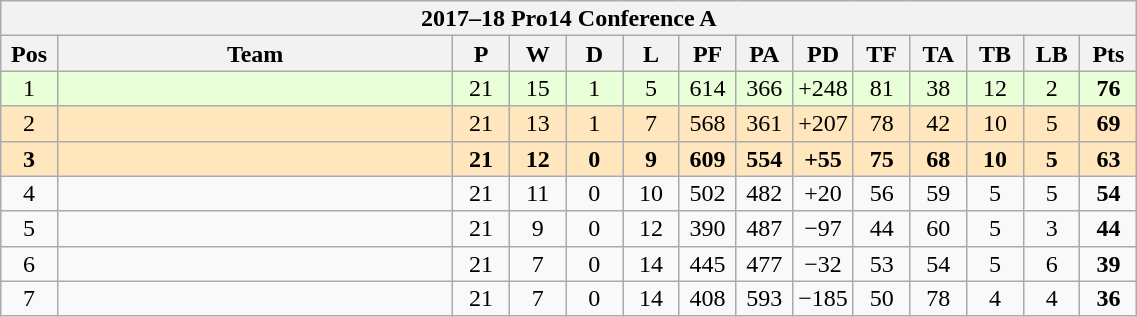<table class="wikitable" style="text-align:center; line-height:100%; font-size:100%; width:60%;">
<tr>
<th colspan="100%" cellpadding="0" cellspacing="0">2017–18 Pro14 Conference A</th>
</tr>
<tr>
<th style="width:5%;">Pos</th>
<th style="width:35%;">Team</th>
<th style="width:5%;">P</th>
<th style="width:5%;">W</th>
<th style="width:5%;">D</th>
<th style="width:5%;">L</th>
<th style="width:5%;">PF</th>
<th style="width:5%;">PA</th>
<th style="width:5%;">PD</th>
<th style="width:5%;">TF</th>
<th style="width:5%;">TA</th>
<th style="width:5%;">TB</th>
<th style="width:5%;">LB</th>
<th style="width:5%;">Pts<br></th>
</tr>
<tr style="background:#E8FFD8;">
<td>1</td>
<td style="text-align:left;"></td>
<td>21</td>
<td>15</td>
<td>1</td>
<td>5</td>
<td>614</td>
<td>366</td>
<td>+248</td>
<td>81</td>
<td>38</td>
<td>12</td>
<td>2</td>
<td><strong>76</strong></td>
</tr>
<tr style="background:#FFE6BD;">
<td>2</td>
<td style="text-align:left;"></td>
<td>21</td>
<td>13</td>
<td>1</td>
<td>7</td>
<td>568</td>
<td>361</td>
<td>+207</td>
<td>78</td>
<td>42</td>
<td>10</td>
<td>5</td>
<td><strong>69</strong></td>
</tr>
<tr style="font-weight:bold; background:#FFE6BD;">
<td>3</td>
<td style="text-align:left;"></td>
<td>21</td>
<td>12</td>
<td>0</td>
<td>9</td>
<td>609</td>
<td>554</td>
<td>+55</td>
<td>75</td>
<td>68</td>
<td>10</td>
<td>5</td>
<td><strong>63</strong></td>
</tr>
<tr>
<td>4</td>
<td style="text-align:left;"></td>
<td>21</td>
<td>11</td>
<td>0</td>
<td>10</td>
<td>502</td>
<td>482</td>
<td>+20</td>
<td>56</td>
<td>59</td>
<td>5</td>
<td>5</td>
<td><strong>54</strong></td>
</tr>
<tr>
<td>5</td>
<td style="text-align:left;"></td>
<td>21</td>
<td>9</td>
<td>0</td>
<td>12</td>
<td>390</td>
<td>487</td>
<td>−97</td>
<td>44</td>
<td>60</td>
<td>5</td>
<td>3</td>
<td><strong>44</strong></td>
</tr>
<tr>
<td>6</td>
<td style="text-align:left;"></td>
<td>21</td>
<td>7</td>
<td>0</td>
<td>14</td>
<td>445</td>
<td>477</td>
<td>−32</td>
<td>53</td>
<td>54</td>
<td>5</td>
<td>6</td>
<td><strong>39</strong></td>
</tr>
<tr>
<td>7</td>
<td style="text-align:left;"></td>
<td>21</td>
<td>7</td>
<td>0</td>
<td>14</td>
<td>408</td>
<td>593</td>
<td>−185</td>
<td>50</td>
<td>78</td>
<td>4</td>
<td>4</td>
<td><strong>36</strong></td>
</tr>
</table>
